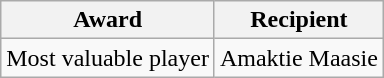<table class="wikitable">
<tr>
<th>Award</th>
<th>Recipient</th>
</tr>
<tr>
<td>Most valuable player</td>
<td> Amaktie Maasie</td>
</tr>
</table>
